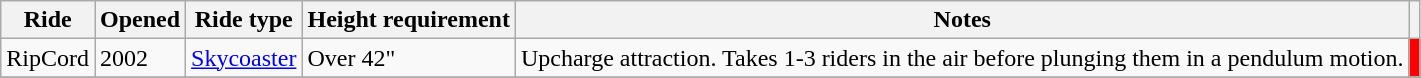<table class="sortable wikitable">
<tr>
<th>Ride</th>
<th>Opened</th>
<th>Ride type</th>
<th>Height requirement</th>
<th>Notes</th>
<th></th>
</tr>
<tr>
<td>RipCord</td>
<td>2002</td>
<td><a href='#'>Skycoaster</a></td>
<td>Over 42"</td>
<td>Upcharge attraction. Takes 1-3 riders  in the air before plunging them in a pendulum motion.</td>
<td bgcolor="#FF0000" align=center><strong></strong></td>
</tr>
<tr>
</tr>
</table>
